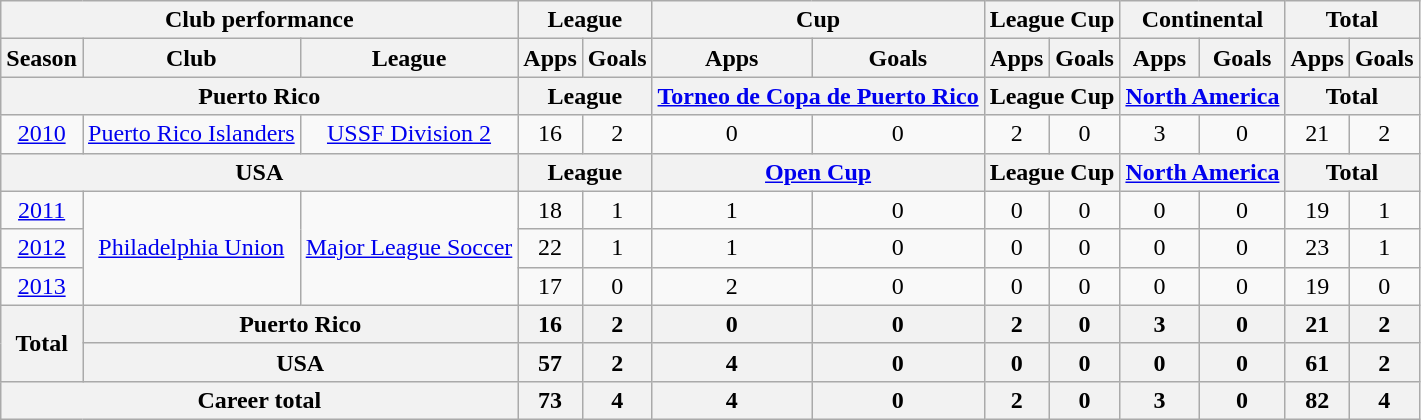<table class="wikitable" style="text-align:center">
<tr>
<th colspan=3>Club performance</th>
<th colspan=2>League</th>
<th colspan=2>Cup</th>
<th colspan=2>League Cup</th>
<th colspan=2>Continental</th>
<th colspan=2>Total</th>
</tr>
<tr>
<th>Season</th>
<th>Club</th>
<th>League</th>
<th>Apps</th>
<th>Goals</th>
<th>Apps</th>
<th>Goals</th>
<th>Apps</th>
<th>Goals</th>
<th>Apps</th>
<th>Goals</th>
<th>Apps</th>
<th>Goals</th>
</tr>
<tr>
<th colspan=3>Puerto Rico</th>
<th colspan=2>League</th>
<th colspan=2><a href='#'>Torneo de Copa de Puerto Rico</a></th>
<th colspan=2>League Cup</th>
<th colspan=2><a href='#'>North America</a></th>
<th colspan=2>Total</th>
</tr>
<tr>
<td><a href='#'>2010</a></td>
<td rowspan="1"><a href='#'>Puerto Rico Islanders</a></td>
<td rowspan="1"><a href='#'>USSF Division 2</a></td>
<td>16</td>
<td>2</td>
<td>0</td>
<td>0</td>
<td>2</td>
<td>0</td>
<td>3</td>
<td>0</td>
<td>21</td>
<td>2</td>
</tr>
<tr>
<th colspan=3>USA</th>
<th colspan=2>League</th>
<th colspan=2><a href='#'>Open Cup</a></th>
<th colspan=2>League Cup</th>
<th colspan=2><a href='#'>North America</a></th>
<th colspan=2>Total</th>
</tr>
<tr>
<td><a href='#'>2011</a></td>
<td rowspan="3"><a href='#'>Philadelphia Union</a></td>
<td rowspan="3"><a href='#'>Major League Soccer</a></td>
<td>18</td>
<td>1</td>
<td>1</td>
<td>0</td>
<td>0</td>
<td>0</td>
<td>0</td>
<td>0</td>
<td>19</td>
<td>1</td>
</tr>
<tr>
<td><a href='#'>2012</a></td>
<td>22</td>
<td>1</td>
<td>1</td>
<td>0</td>
<td>0</td>
<td>0</td>
<td>0</td>
<td>0</td>
<td>23</td>
<td>1</td>
</tr>
<tr>
<td><a href='#'>2013</a></td>
<td>17</td>
<td>0</td>
<td>2</td>
<td>0</td>
<td>0</td>
<td>0</td>
<td>0</td>
<td>0</td>
<td>19</td>
<td>0</td>
</tr>
<tr>
<th rowspan=2>Total</th>
<th colspan=2>Puerto Rico</th>
<th>16</th>
<th>2</th>
<th>0</th>
<th>0</th>
<th>2</th>
<th>0</th>
<th>3</th>
<th>0</th>
<th>21</th>
<th>2</th>
</tr>
<tr>
<th colspan=2>USA</th>
<th>57</th>
<th>2</th>
<th>4</th>
<th>0</th>
<th>0</th>
<th>0</th>
<th>0</th>
<th>0</th>
<th>61</th>
<th>2</th>
</tr>
<tr>
<th colspan=3>Career total</th>
<th>73</th>
<th>4</th>
<th>4</th>
<th>0</th>
<th>2</th>
<th>0</th>
<th>3</th>
<th>0</th>
<th>82</th>
<th>4</th>
</tr>
</table>
